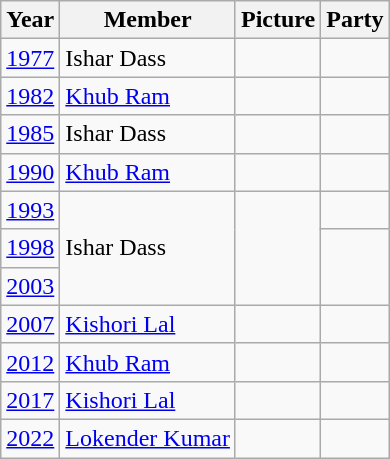<table class="wikitable sortable">
<tr>
<th>Year</th>
<th>Member</th>
<th>Picture</th>
<th colspan="2">Party</th>
</tr>
<tr>
<td><a href='#'>1977</a></td>
<td>Ishar Dass</td>
<td></td>
<td></td>
</tr>
<tr>
<td><a href='#'>1982</a></td>
<td><a href='#'>Khub Ram</a></td>
<td></td>
<td></td>
</tr>
<tr>
<td><a href='#'>1985</a></td>
<td>Ishar Dass</td>
<td></td>
<td></td>
</tr>
<tr>
<td><a href='#'>1990</a></td>
<td><a href='#'>Khub Ram</a></td>
<td></td>
<td></td>
</tr>
<tr>
<td><a href='#'>1993</a></td>
<td rowspan=3>Ishar Dass</td>
<td rowspan=3></td>
<td></td>
</tr>
<tr>
<td><a href='#'>1998</a></td>
</tr>
<tr>
<td><a href='#'>2003</a></td>
</tr>
<tr>
<td><a href='#'>2007</a></td>
<td><a href='#'>Kishori Lal</a></td>
<td></td>
<td></td>
</tr>
<tr>
<td><a href='#'>2012</a></td>
<td><a href='#'>Khub Ram</a></td>
<td></td>
<td></td>
</tr>
<tr>
<td><a href='#'>2017</a></td>
<td><a href='#'>Kishori Lal</a></td>
<td></td>
<td></td>
</tr>
<tr>
<td><a href='#'>2022</a></td>
<td><a href='#'>Lokender Kumar</a></td>
<td></td>
</tr>
</table>
